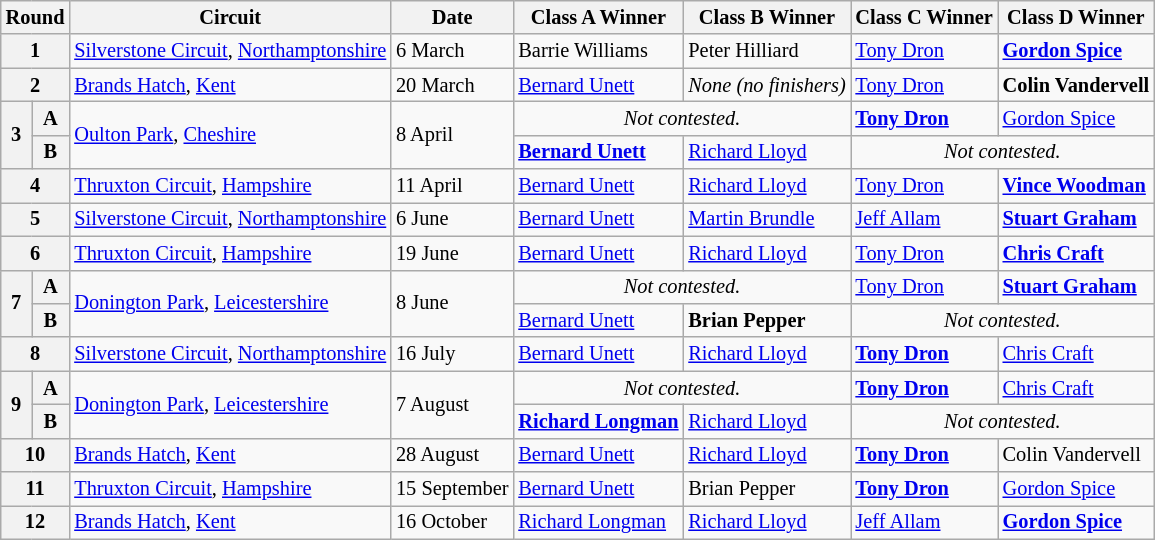<table class="wikitable" style="font-size: 85%;">
<tr>
<th colspan=2>Round</th>
<th>Circuit</th>
<th>Date</th>
<th>Class A Winner</th>
<th>Class B Winner</th>
<th>Class C Winner</th>
<th>Class D Winner</th>
</tr>
<tr>
<th colspan=2>1</th>
<td><a href='#'>Silverstone Circuit</a>, <a href='#'>Northamptonshire</a></td>
<td>6 March</td>
<td> Barrie Williams</td>
<td> Peter Hilliard</td>
<td> <a href='#'>Tony Dron</a></td>
<td> <strong><a href='#'>Gordon Spice</a></strong></td>
</tr>
<tr>
<th colspan=2>2</th>
<td><a href='#'>Brands Hatch</a>, <a href='#'>Kent</a></td>
<td>20 March</td>
<td> <a href='#'>Bernard Unett</a></td>
<td align=center><em>None (no finishers)</em></td>
<td> <a href='#'>Tony Dron</a></td>
<td> <strong>Colin Vandervell</strong></td>
</tr>
<tr>
<th rowspan=2>3</th>
<th>A</th>
<td rowspan=2><a href='#'>Oulton Park</a>, <a href='#'>Cheshire</a></td>
<td rowspan=2>8 April</td>
<td colspan=2 align=center><em>Not contested.</em></td>
<td> <strong><a href='#'>Tony Dron</a></strong></td>
<td> <a href='#'>Gordon Spice</a></td>
</tr>
<tr>
<th>B</th>
<td> <strong><a href='#'>Bernard Unett</a></strong></td>
<td> <a href='#'>Richard Lloyd</a></td>
<td colspan=2 align=center><em>Not contested.</em></td>
</tr>
<tr>
<th colspan=2>4</th>
<td><a href='#'>Thruxton Circuit</a>, <a href='#'>Hampshire</a></td>
<td>11 April</td>
<td> <a href='#'>Bernard Unett</a></td>
<td> <a href='#'>Richard Lloyd</a></td>
<td> <a href='#'>Tony Dron</a></td>
<td> <strong><a href='#'>Vince Woodman</a></strong></td>
</tr>
<tr>
<th colspan=2>5</th>
<td><a href='#'>Silverstone Circuit</a>, <a href='#'>Northamptonshire</a></td>
<td>6 June</td>
<td> <a href='#'>Bernard Unett</a></td>
<td> <a href='#'>Martin Brundle</a></td>
<td> <a href='#'>Jeff Allam</a></td>
<td> <strong><a href='#'>Stuart Graham</a></strong></td>
</tr>
<tr>
<th colspan=2>6</th>
<td><a href='#'>Thruxton Circuit</a>, <a href='#'>Hampshire</a></td>
<td>19 June</td>
<td> <a href='#'>Bernard Unett</a></td>
<td> <a href='#'>Richard Lloyd</a></td>
<td> <a href='#'>Tony Dron</a></td>
<td> <strong><a href='#'>Chris Craft</a></strong></td>
</tr>
<tr>
<th rowspan=2>7</th>
<th>A</th>
<td rowspan=2><a href='#'>Donington Park</a>, <a href='#'>Leicestershire</a></td>
<td rowspan=2>8 June</td>
<td colspan=2 align=center><em>Not contested.</em></td>
<td> <a href='#'>Tony Dron</a></td>
<td> <strong><a href='#'>Stuart Graham</a></strong></td>
</tr>
<tr>
<th>B</th>
<td> <a href='#'>Bernard Unett</a></td>
<td> <strong>Brian Pepper</strong></td>
<td colspan=2 align=center><em>Not contested.</em></td>
</tr>
<tr>
<th colspan=2>8</th>
<td><a href='#'>Silverstone Circuit</a>, <a href='#'>Northamptonshire</a></td>
<td>16 July</td>
<td> <a href='#'>Bernard Unett</a></td>
<td> <a href='#'>Richard Lloyd</a></td>
<td> <strong><a href='#'>Tony Dron</a></strong></td>
<td> <a href='#'>Chris Craft</a></td>
</tr>
<tr>
<th rowspan=2>9</th>
<th>A</th>
<td rowspan=2><a href='#'>Donington Park</a>, <a href='#'>Leicestershire</a></td>
<td rowspan=2>7 August</td>
<td colspan=2 align=center><em>Not contested.</em></td>
<td> <strong><a href='#'>Tony Dron</a></strong></td>
<td> <a href='#'>Chris Craft</a></td>
</tr>
<tr>
<th>B</th>
<td> <strong><a href='#'>Richard Longman</a></strong></td>
<td> <a href='#'>Richard Lloyd</a></td>
<td colspan=2 align=center><em>Not contested.</em></td>
</tr>
<tr>
<th colspan=2>10</th>
<td><a href='#'>Brands Hatch</a>, <a href='#'>Kent</a></td>
<td>28 August</td>
<td> <a href='#'>Bernard Unett</a></td>
<td> <a href='#'>Richard Lloyd</a></td>
<td> <strong><a href='#'>Tony Dron</a></strong></td>
<td> Colin Vandervell</td>
</tr>
<tr>
<th colspan=2>11</th>
<td><a href='#'>Thruxton Circuit</a>, <a href='#'>Hampshire</a></td>
<td>15 September</td>
<td> <a href='#'>Bernard Unett</a></td>
<td> Brian Pepper</td>
<td> <strong><a href='#'>Tony Dron</a></strong></td>
<td> <a href='#'>Gordon Spice</a></td>
</tr>
<tr>
<th colspan=2>12</th>
<td><a href='#'>Brands Hatch</a>, <a href='#'>Kent</a></td>
<td>16 October</td>
<td> <a href='#'>Richard Longman</a></td>
<td> <a href='#'>Richard Lloyd</a></td>
<td> <a href='#'>Jeff Allam</a></td>
<td> <strong><a href='#'>Gordon Spice</a></strong></td>
</tr>
</table>
